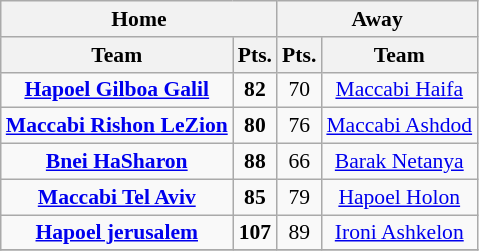<table style="font-size: 90%; text-align: center" class="wikitable">
<tr>
<th colspan="2">Home</th>
<th colspan="2">Away</th>
</tr>
<tr>
<th>Team</th>
<th>Pts.</th>
<th>Pts.</th>
<th>Team</th>
</tr>
<tr>
<td><strong><a href='#'>Hapoel Gilboa Galil</a></strong></td>
<td><strong>82</strong></td>
<td>70</td>
<td><a href='#'>Maccabi Haifa</a></td>
</tr>
<tr>
<td><strong><a href='#'>Maccabi Rishon LeZion</a></strong></td>
<td><strong>80</strong></td>
<td>76</td>
<td><a href='#'>Maccabi Ashdod</a></td>
</tr>
<tr>
<td><strong><a href='#'>Bnei HaSharon</a></strong></td>
<td><strong>88</strong></td>
<td>66</td>
<td><a href='#'>Barak Netanya</a></td>
</tr>
<tr>
<td><strong><a href='#'>Maccabi Tel Aviv</a></strong></td>
<td><strong>85</strong></td>
<td>79</td>
<td><a href='#'>Hapoel Holon</a></td>
</tr>
<tr>
<td><strong><a href='#'>Hapoel jerusalem</a></strong></td>
<td><strong>107</strong></td>
<td>89</td>
<td><a href='#'>Ironi Ashkelon</a></td>
</tr>
<tr>
</tr>
</table>
